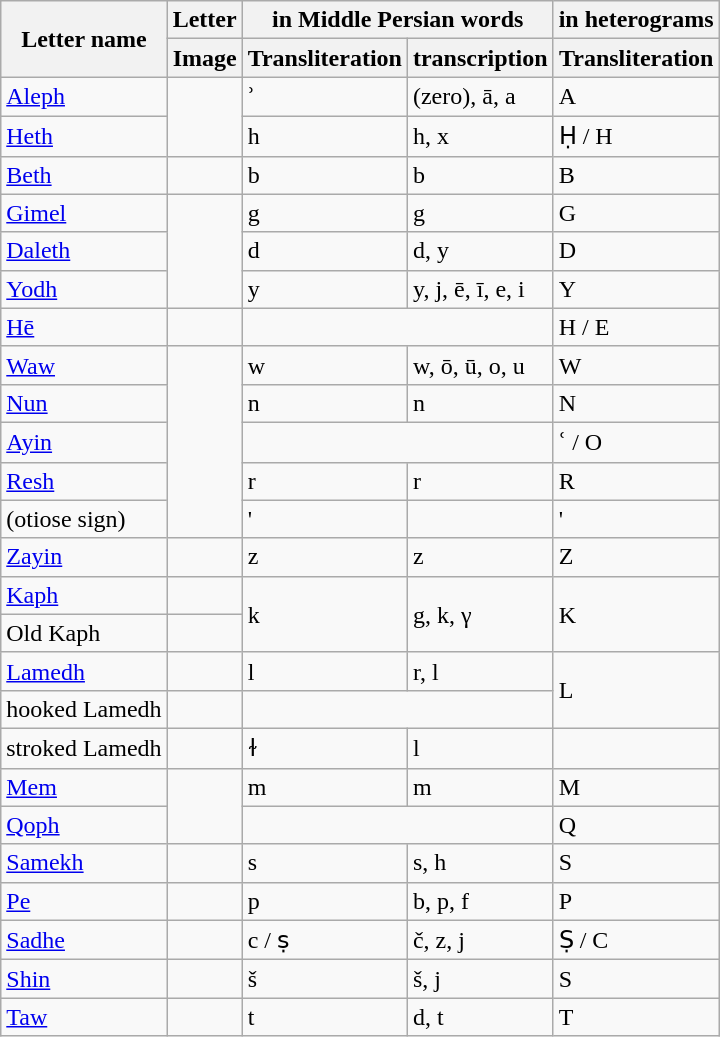<table class="wikitable">
<tr>
<th rowspan="2">Letter name</th>
<th>Letter</th>
<th colspan="2">in Middle Persian words</th>
<th colspan="1">in heterograms</th>
</tr>
<tr>
<th>Image</th>
<th>Transliteration</th>
<th>transcription</th>
<th>Transliteration</th>
</tr>
<tr>
<td><a href='#'>Aleph</a></td>
<td rowspan="2"></td>
<td>ʾ</td>
<td>(zero), ā, a</td>
<td>A</td>
</tr>
<tr>
<td><a href='#'>Heth</a></td>
<td>h</td>
<td>h, x</td>
<td>Ḥ / H</td>
</tr>
<tr>
<td><a href='#'>Beth</a></td>
<td></td>
<td>b</td>
<td>b</td>
<td>B</td>
</tr>
<tr>
<td><a href='#'>Gimel</a></td>
<td rowspan="3"></td>
<td>g</td>
<td>g</td>
<td>G</td>
</tr>
<tr>
<td><a href='#'>Daleth</a></td>
<td>d</td>
<td>d, y</td>
<td>D</td>
</tr>
<tr>
<td><a href='#'>Yodh</a></td>
<td>y</td>
<td>y, j, ē, ī, e, i</td>
<td>Y</td>
</tr>
<tr>
<td><a href='#'>Hē</a></td>
<td></td>
<td colspan="2"></td>
<td>H / E</td>
</tr>
<tr>
<td><a href='#'>Waw</a></td>
<td rowspan="5"></td>
<td>w</td>
<td>w, ō, ū, o, u</td>
<td>W</td>
</tr>
<tr>
<td><a href='#'>Nun</a></td>
<td>n</td>
<td>n</td>
<td>N</td>
</tr>
<tr>
<td><a href='#'>Ayin</a></td>
<td colspan="2"></td>
<td>ʿ / O</td>
</tr>
<tr>
<td><a href='#'>Resh</a></td>
<td>r</td>
<td>r</td>
<td>R</td>
</tr>
<tr>
<td>(otiose sign)</td>
<td>'</td>
<td></td>
<td>'</td>
</tr>
<tr>
<td><a href='#'>Zayin</a></td>
<td></td>
<td>z</td>
<td>z</td>
<td>Z</td>
</tr>
<tr>
<td><a href='#'>Kaph</a></td>
<td></td>
<td rowspan="2">k</td>
<td rowspan="2">g, k, γ</td>
<td rowspan="2">K</td>
</tr>
<tr>
<td>Old Kaph</td>
<td></td>
</tr>
<tr>
<td><a href='#'>Lamedh</a></td>
<td></td>
<td>l</td>
<td>r, l</td>
<td rowspan="2">L</td>
</tr>
<tr>
<td>hooked Lamedh</td>
<td></td>
<td colspan="2"></td>
</tr>
<tr>
<td>stroked Lamedh</td>
<td></td>
<td>ɫ</td>
<td>l</td>
<td></td>
</tr>
<tr>
<td><a href='#'>Mem</a></td>
<td rowspan="2"></td>
<td>m</td>
<td>m</td>
<td>M</td>
</tr>
<tr>
<td><a href='#'>Qoph</a></td>
<td colspan="2"></td>
<td>Q</td>
</tr>
<tr>
<td><a href='#'>Samekh</a></td>
<td></td>
<td>s</td>
<td>s, h</td>
<td>S</td>
</tr>
<tr>
<td><a href='#'>Pe</a></td>
<td></td>
<td>p</td>
<td>b, p, f</td>
<td>P</td>
</tr>
<tr>
<td><a href='#'>Sadhe</a></td>
<td></td>
<td>c / ṣ</td>
<td>č, z, j</td>
<td>Ṣ / C</td>
</tr>
<tr>
<td><a href='#'>Shin</a></td>
<td></td>
<td>š</td>
<td>š, j</td>
<td>S</td>
</tr>
<tr>
<td><a href='#'>Taw</a></td>
<td></td>
<td>t</td>
<td>d, t</td>
<td>T</td>
</tr>
</table>
